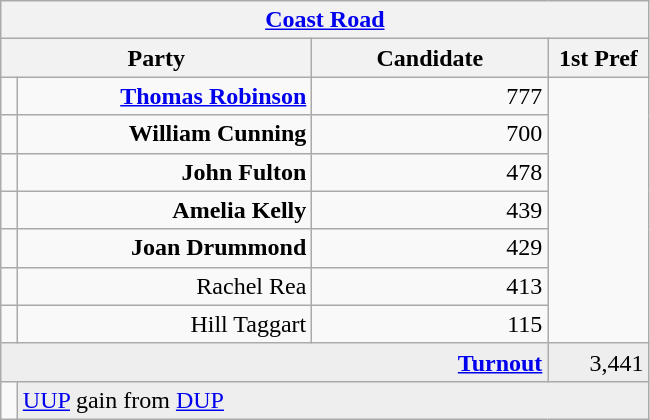<table class="wikitable">
<tr>
<th colspan="4" align="center"><a href='#'>Coast Road</a></th>
</tr>
<tr>
<th colspan="2" align="center" width=200>Party</th>
<th width=150>Candidate</th>
<th width=60>1st Pref</th>
</tr>
<tr>
<td></td>
<td align="right"><strong><a href='#'>Thomas Robinson</a></strong></td>
<td align="right">777</td>
</tr>
<tr>
<td></td>
<td align="right"><strong>William Cunning</strong></td>
<td align="right">700</td>
</tr>
<tr>
<td></td>
<td align="right"><strong>John Fulton</strong></td>
<td align="right">478</td>
</tr>
<tr>
<td></td>
<td align="right"><strong>Amelia Kelly</strong></td>
<td align="right">439</td>
</tr>
<tr>
<td></td>
<td align="right"><strong>Joan Drummond</strong></td>
<td align="right">429</td>
</tr>
<tr>
<td></td>
<td align="right">Rachel Rea</td>
<td align="right">413</td>
</tr>
<tr>
<td></td>
<td align="right">Hill Taggart</td>
<td align="right">115</td>
</tr>
<tr bgcolor="EEEEEE">
<td colspan=3 align="right"><strong><a href='#'>Turnout</a></strong></td>
<td align="right">3,441</td>
</tr>
<tr>
<td bgcolor=></td>
<td colspan=3 bgcolor="EEEEEE"><a href='#'>UUP</a> gain from <a href='#'>DUP</a></td>
</tr>
</table>
